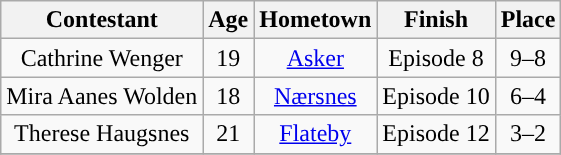<table class="wikitable" style="text-align:center;">
<tr>
<th colspan="1">Contestant</th>
<th colspan="1">Age</th>
<th colspan="1">Hometown</th>
<th colspan="1">Finish</th>
<th>Place</th>
</tr>
<tr>
<td>Cathrine Wenger</td>
<td>19</td>
<td><a href='#'>Asker</a></td>
<td>Episode 8</td>
<td>9–8</td>
</tr>
<tr>
<td>Mira Aanes Wolden</td>
<td>18</td>
<td><a href='#'>Nærsnes</a></td>
<td>Episode 10</td>
<td>6–4</td>
</tr>
<tr>
<td>Therese Haugsnes</td>
<td>21</td>
<td><a href='#'>Flateby</a></td>
<td>Episode 12</td>
<td>3–2</td>
</tr>
<tr>
</tr>
</table>
